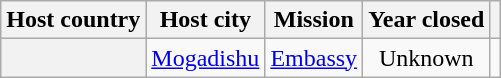<table class="wikitable plainrowheaders" style="text-align:center;">
<tr>
<th scope="col">Host country</th>
<th scope="col">Host city</th>
<th scope="col">Mission</th>
<th scope="col">Year closed</th>
<th scope="col"></th>
</tr>
<tr>
<th scope="row"></th>
<td><a href='#'>Mogadishu</a></td>
<td><a href='#'>Embassy</a></td>
<td>Unknown</td>
<td></td>
</tr>
</table>
